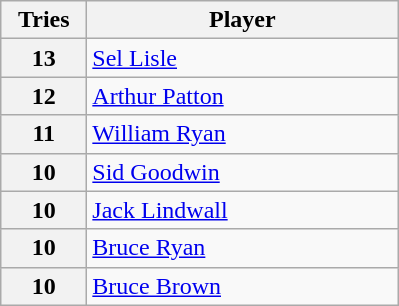<table class="wikitable" style="text-align:left;">
<tr>
<th width=50>Tries</th>
<th width=200>Player</th>
</tr>
<tr>
<th>13</th>
<td> <a href='#'>Sel Lisle</a></td>
</tr>
<tr>
<th>12</th>
<td> <a href='#'>Arthur Patton</a></td>
</tr>
<tr>
<th>11</th>
<td> <a href='#'>William Ryan</a></td>
</tr>
<tr>
<th>10</th>
<td> <a href='#'>Sid Goodwin</a></td>
</tr>
<tr>
<th>10</th>
<td> <a href='#'>Jack Lindwall</a></td>
</tr>
<tr>
<th>10</th>
<td> <a href='#'>Bruce Ryan</a></td>
</tr>
<tr>
<th>10</th>
<td> <a href='#'>Bruce Brown</a></td>
</tr>
</table>
